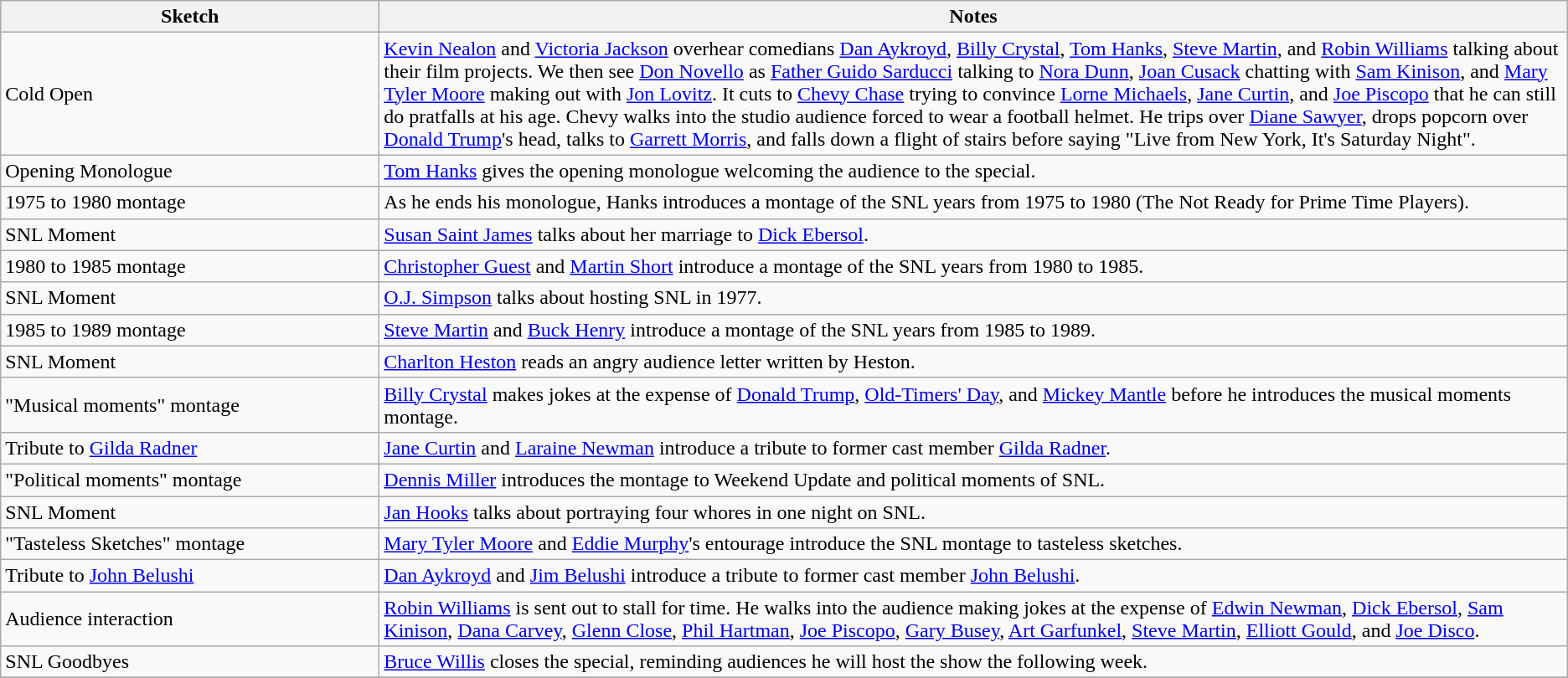<table class="wikitable">
<tr>
<th scope="col" style="width:20em;">Sketch</th>
<th scope="col" style="width:65em;">Notes</th>
</tr>
<tr>
<td>Cold Open</td>
<td><a href='#'>Kevin Nealon</a> and <a href='#'>Victoria Jackson</a> overhear comedians <a href='#'>Dan Aykroyd</a>, <a href='#'>Billy Crystal</a>,  <a href='#'>Tom Hanks</a>, <a href='#'>Steve Martin</a>, and <a href='#'>Robin Williams</a> talking about their film projects. We then see <a href='#'>Don Novello</a> as <a href='#'>Father Guido Sarducci</a> talking to <a href='#'>Nora Dunn</a>, <a href='#'>Joan Cusack</a> chatting with <a href='#'>Sam Kinison</a>, and <a href='#'>Mary Tyler Moore</a> making out with <a href='#'>Jon Lovitz</a>. It cuts to <a href='#'>Chevy Chase</a> trying to convince <a href='#'>Lorne Michaels</a>, <a href='#'>Jane Curtin</a>, and <a href='#'>Joe Piscopo</a> that he can still do pratfalls at his age. Chevy walks into the studio audience forced to wear a football helmet. He trips over <a href='#'>Diane Sawyer</a>, drops popcorn over <a href='#'>Donald Trump</a>'s head, talks to <a href='#'>Garrett Morris</a>, and falls down a flight of stairs before saying "Live from New York, It's Saturday Night".</td>
</tr>
<tr>
<td>Opening Monologue</td>
<td><a href='#'>Tom Hanks</a> gives the opening monologue welcoming the audience to the special.</td>
</tr>
<tr>
<td>1975 to 1980 montage</td>
<td>As he ends his monologue, Hanks introduces a montage of the SNL years from 1975 to 1980 (The Not Ready for Prime Time Players).</td>
</tr>
<tr>
<td>SNL Moment</td>
<td><a href='#'>Susan Saint James</a> talks about her marriage to <a href='#'>Dick Ebersol</a>.</td>
</tr>
<tr>
<td>1980 to 1985 montage</td>
<td><a href='#'>Christopher Guest</a> and <a href='#'>Martin Short</a> introduce a montage of the SNL years from 1980 to 1985.</td>
</tr>
<tr>
<td>SNL Moment</td>
<td><a href='#'>O.J. Simpson</a> talks about hosting SNL in 1977.</td>
</tr>
<tr>
<td>1985 to 1989 montage</td>
<td><a href='#'>Steve Martin</a> and <a href='#'>Buck Henry</a> introduce a montage of the SNL years from 1985 to 1989.</td>
</tr>
<tr>
<td>SNL Moment</td>
<td><a href='#'>Charlton Heston</a> reads an angry audience letter written by Heston.</td>
</tr>
<tr>
<td>"Musical moments" montage</td>
<td><a href='#'>Billy Crystal</a> makes jokes at the expense of <a href='#'>Donald Trump</a>, <a href='#'>Old-Timers' Day</a>, and <a href='#'>Mickey Mantle</a> before he introduces the musical moments montage.</td>
</tr>
<tr>
<td>Tribute to <a href='#'>Gilda Radner</a></td>
<td><a href='#'>Jane Curtin</a> and <a href='#'>Laraine Newman</a> introduce a tribute to former cast member <a href='#'>Gilda Radner</a>.</td>
</tr>
<tr>
<td>"Political moments" montage</td>
<td><a href='#'>Dennis Miller</a> introduces the montage to Weekend Update and political moments of SNL.</td>
</tr>
<tr>
<td>SNL Moment</td>
<td><a href='#'>Jan Hooks</a> talks about portraying four whores in one night on SNL.</td>
</tr>
<tr>
<td>"Tasteless Sketches" montage</td>
<td><a href='#'>Mary Tyler Moore</a> and <a href='#'>Eddie Murphy</a>'s entourage introduce the SNL montage to tasteless sketches.</td>
</tr>
<tr>
<td>Tribute to <a href='#'>John Belushi</a></td>
<td><a href='#'>Dan Aykroyd</a> and <a href='#'>Jim Belushi</a> introduce a tribute to former cast member <a href='#'>John Belushi</a>.</td>
</tr>
<tr>
<td>Audience interaction</td>
<td><a href='#'>Robin Williams</a> is sent out to stall for time. He walks into the audience making jokes at the expense of <a href='#'>Edwin Newman</a>, <a href='#'>Dick Ebersol</a>,  <a href='#'>Sam Kinison</a>, <a href='#'>Dana Carvey</a>, <a href='#'>Glenn Close</a>, <a href='#'>Phil Hartman</a>, <a href='#'>Joe Piscopo</a>, <a href='#'>Gary Busey</a>, <a href='#'>Art Garfunkel</a>, <a href='#'>Steve Martin</a>, <a href='#'>Elliott Gould</a>, and <a href='#'>Joe Disco</a>.</td>
</tr>
<tr>
<td>SNL Goodbyes</td>
<td><a href='#'>Bruce Willis</a> closes the special, reminding audiences he will host the show the following week.</td>
</tr>
<tr>
</tr>
</table>
